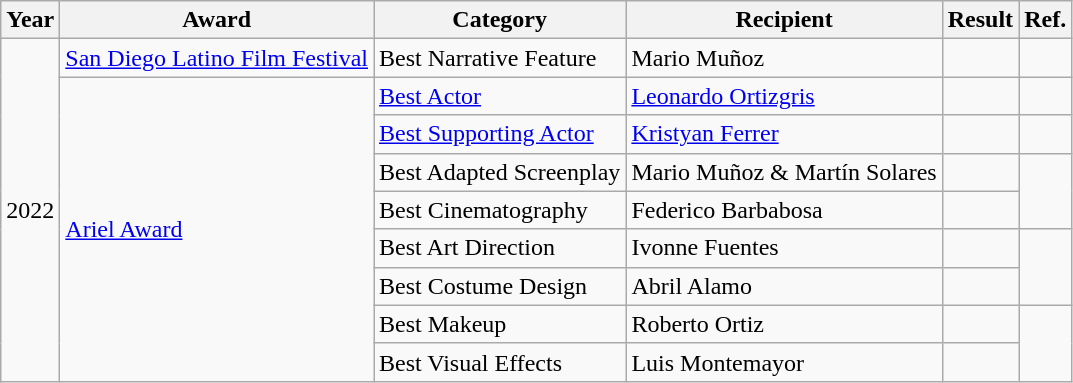<table class="wikitable">
<tr>
<th>Year</th>
<th>Award</th>
<th>Category</th>
<th>Recipient</th>
<th>Result</th>
<th>Ref.</th>
</tr>
<tr>
<td rowspan="9">2022</td>
<td><a href='#'>San Diego Latino Film Festival</a></td>
<td>Best Narrative Feature</td>
<td>Mario Muñoz</td>
<td></td>
<td></td>
</tr>
<tr>
<td rowspan="8"><a href='#'>Ariel Award</a></td>
<td><a href='#'>Best Actor</a></td>
<td><a href='#'>Leonardo Ortizgris</a></td>
<td></td>
<td></td>
</tr>
<tr>
<td><a href='#'>Best Supporting Actor</a></td>
<td><a href='#'>Kristyan Ferrer</a></td>
<td></td>
<td></td>
</tr>
<tr>
<td>Best Adapted Screenplay</td>
<td>Mario Muñoz & Martín Solares</td>
<td></td>
<td rowspan="2"></td>
</tr>
<tr>
<td>Best Cinematography</td>
<td>Federico Barbabosa</td>
<td></td>
</tr>
<tr>
<td>Best Art Direction</td>
<td>Ivonne Fuentes</td>
<td></td>
<td rowspan="2"></td>
</tr>
<tr>
<td>Best Costume Design</td>
<td>Abril Alamo</td>
<td></td>
</tr>
<tr>
<td>Best Makeup</td>
<td>Roberto Ortiz</td>
<td></td>
<td rowspan="2"></td>
</tr>
<tr>
<td>Best Visual Effects</td>
<td>Luis Montemayor</td>
<td></td>
</tr>
</table>
